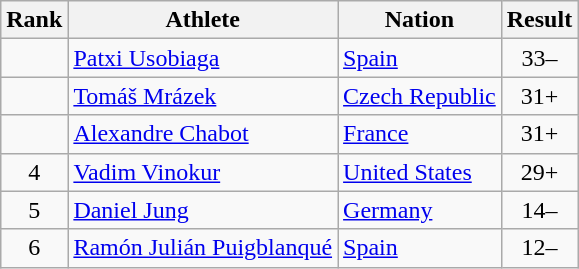<table class="wikitable sortable" style="text-align:center">
<tr>
<th>Rank</th>
<th>Athlete</th>
<th>Nation</th>
<th>Result</th>
</tr>
<tr>
<td></td>
<td align=left><a href='#'>Patxi Usobiaga</a></td>
<td align=left> <a href='#'>Spain</a></td>
<td>33–</td>
</tr>
<tr>
<td></td>
<td align=left><a href='#'>Tomáš Mrázek</a></td>
<td align=left> <a href='#'>Czech Republic</a></td>
<td>31+</td>
</tr>
<tr>
<td></td>
<td align=left><a href='#'>Alexandre Chabot</a></td>
<td align=left> <a href='#'>France</a></td>
<td>31+</td>
</tr>
<tr>
<td>4</td>
<td align=left><a href='#'>Vadim Vinokur</a></td>
<td align=left> <a href='#'>United States</a></td>
<td>29+</td>
</tr>
<tr>
<td>5</td>
<td align=left><a href='#'>Daniel Jung</a></td>
<td align=left> <a href='#'>Germany</a></td>
<td>14–</td>
</tr>
<tr>
<td>6</td>
<td align=left><a href='#'>Ramón Julián Puigblanqué</a></td>
<td align=left> <a href='#'>Spain</a></td>
<td>12–</td>
</tr>
</table>
